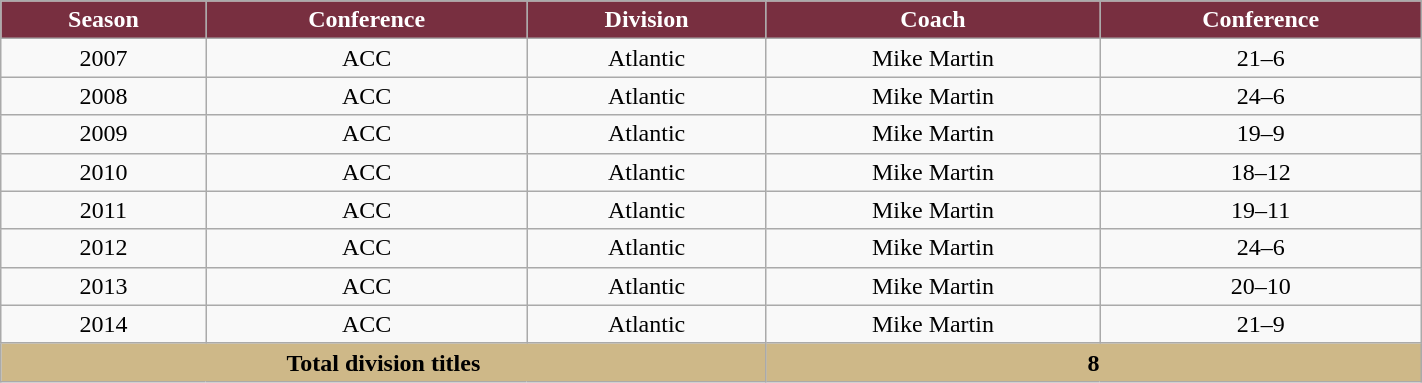<table cellpadding="1" style="width:75%;" class="wikitable">
<tr>
<th style="background:#782F40; color:white;">Season</th>
<th style="background:#782F40; color:white;">Conference</th>
<th style="background:#782F40; color:white;">Division</th>
<th style="background:#782F40; color:white;">Coach</th>
<th style="background:#782F40; color:white;">Conference</th>
</tr>
<tr style="text-align:center;">
<td>2007</td>
<td>ACC</td>
<td>Atlantic</td>
<td>Mike Martin</td>
<td>21–6</td>
</tr>
<tr style="text-align:center;">
<td>2008</td>
<td>ACC</td>
<td>Atlantic</td>
<td>Mike Martin</td>
<td>24–6</td>
</tr>
<tr style="text-align:center;">
<td>2009</td>
<td>ACC</td>
<td>Atlantic</td>
<td>Mike Martin</td>
<td>19–9</td>
</tr>
<tr style="text-align:center;">
<td>2010</td>
<td>ACC</td>
<td>Atlantic</td>
<td>Mike Martin</td>
<td>18–12</td>
</tr>
<tr style="text-align:center;">
<td>2011</td>
<td>ACC</td>
<td>Atlantic</td>
<td>Mike Martin</td>
<td>19–11</td>
</tr>
<tr style="text-align:center;">
<td>2012</td>
<td>ACC</td>
<td>Atlantic</td>
<td>Mike Martin</td>
<td>24–6</td>
</tr>
<tr style="text-align:center;">
<td>2013</td>
<td>ACC</td>
<td>Atlantic</td>
<td>Mike Martin</td>
<td>20–10</td>
</tr>
<tr style="text-align:center;">
<td>2014</td>
<td>ACC</td>
<td>Atlantic</td>
<td>Mike Martin</td>
<td>21–9</td>
</tr>
<tr style="text-align:center;" class="sortbottom">
<th colspan=3; style="background:#CEB888; color:black;">Total division titles</th>
<th colspan=2; style="background:#CEB888; color:black;"><strong>8</strong></th>
</tr>
</table>
